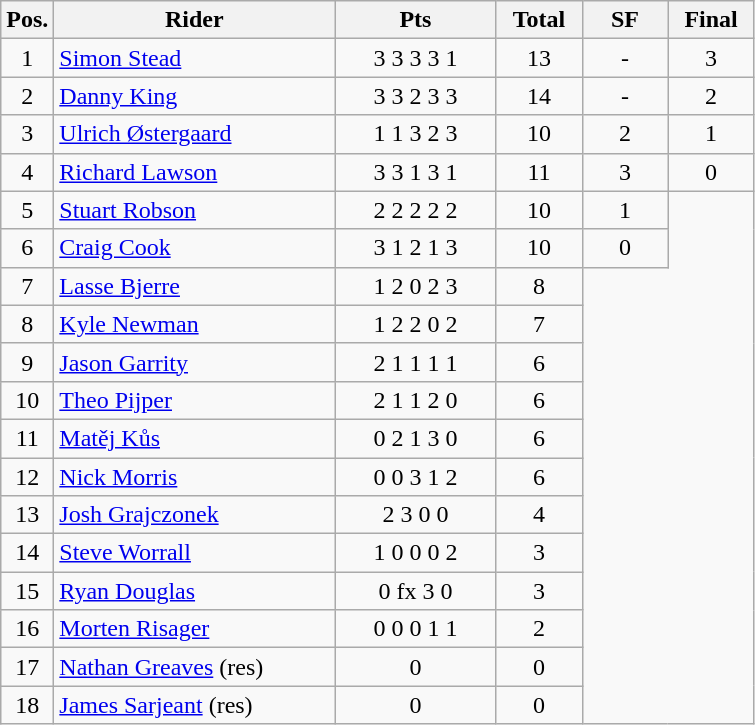<table class=wikitable>
<tr>
<th width=25px>Pos.</th>
<th width=180px>Rider</th>
<th width=100px>Pts</th>
<th width=50px>Total</th>
<th width=50px>SF</th>
<th width=50px>Final</th>
</tr>
<tr align=center >
<td>1</td>
<td align=left> <a href='#'>Simon Stead</a></td>
<td>3	3	3	3	1</td>
<td>13</td>
<td>-</td>
<td>3</td>
</tr>
<tr align=center>
<td>2</td>
<td align=left> <a href='#'>Danny King</a></td>
<td>3	3	2	3	3</td>
<td>14</td>
<td>-</td>
<td>2</td>
</tr>
<tr align=center>
<td>3</td>
<td align=left> <a href='#'>Ulrich Østergaard</a></td>
<td>1	1	3	2	3</td>
<td>10</td>
<td>2</td>
<td>1</td>
</tr>
<tr align=center>
<td>4</td>
<td align=left> <a href='#'>Richard Lawson</a></td>
<td>3	3	1	3	1</td>
<td>11</td>
<td>3</td>
<td>0</td>
</tr>
<tr align=center>
<td>5</td>
<td align=left> <a href='#'>Stuart Robson</a></td>
<td>2	2	2	2	2</td>
<td>10</td>
<td>1</td>
</tr>
<tr align=center>
<td>6</td>
<td align=left> <a href='#'>Craig Cook</a></td>
<td>3	1	2	1	3</td>
<td>10</td>
<td>0</td>
</tr>
<tr align=center>
<td>7</td>
<td align=left> <a href='#'>Lasse Bjerre</a></td>
<td>1	2	0	2	3</td>
<td>8</td>
</tr>
<tr align=center>
<td>8</td>
<td align=left> <a href='#'>Kyle Newman</a></td>
<td>1	2	2	0	2</td>
<td>7</td>
</tr>
<tr align=center>
<td>9</td>
<td align=left> <a href='#'>Jason Garrity</a></td>
<td>2	1	1	1	1</td>
<td>6</td>
</tr>
<tr align=center>
<td>10</td>
<td align=left> <a href='#'>Theo Pijper</a></td>
<td>2	1	1	2	0</td>
<td>6</td>
</tr>
<tr align=center>
<td>11</td>
<td align=left> <a href='#'>Matěj Kůs</a></td>
<td>0	2	1	3	0</td>
<td>6</td>
</tr>
<tr align=center>
<td>12</td>
<td align=left> <a href='#'>Nick Morris</a></td>
<td>0	0	3	1	2</td>
<td>6</td>
</tr>
<tr align=center>
<td>13</td>
<td align=left> <a href='#'>Josh Grajczonek</a></td>
<td>2	3	0	0</td>
<td>4</td>
</tr>
<tr align=center>
<td>14</td>
<td align=left> <a href='#'>Steve Worrall</a></td>
<td>1	0	0	0	2</td>
<td>3</td>
</tr>
<tr align=center>
<td>15</td>
<td align=left> <a href='#'>Ryan Douglas</a></td>
<td>0	fx	3	0</td>
<td>3</td>
</tr>
<tr align=center>
<td>16</td>
<td align=left> <a href='#'>Morten Risager</a></td>
<td>0	0	0	1	1</td>
<td>2</td>
</tr>
<tr align=center>
<td>17</td>
<td align=left> <a href='#'>Nathan Greaves</a> (res)</td>
<td>0</td>
<td>0</td>
</tr>
<tr align=center>
<td>18</td>
<td align=left> <a href='#'>James Sarjeant</a> (res)</td>
<td>0</td>
<td>0</td>
</tr>
</table>
